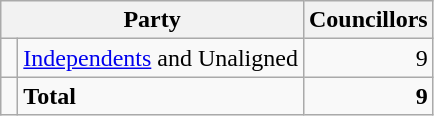<table class="wikitable">
<tr>
<th colspan="2">Party</th>
<th>Councillors</th>
</tr>
<tr>
<td> </td>
<td><a href='#'>Independents</a> and Unaligned</td>
<td align=right>9</td>
</tr>
<tr>
<td></td>
<td><strong>Total</strong></td>
<td align=right><strong>9</strong></td>
</tr>
</table>
